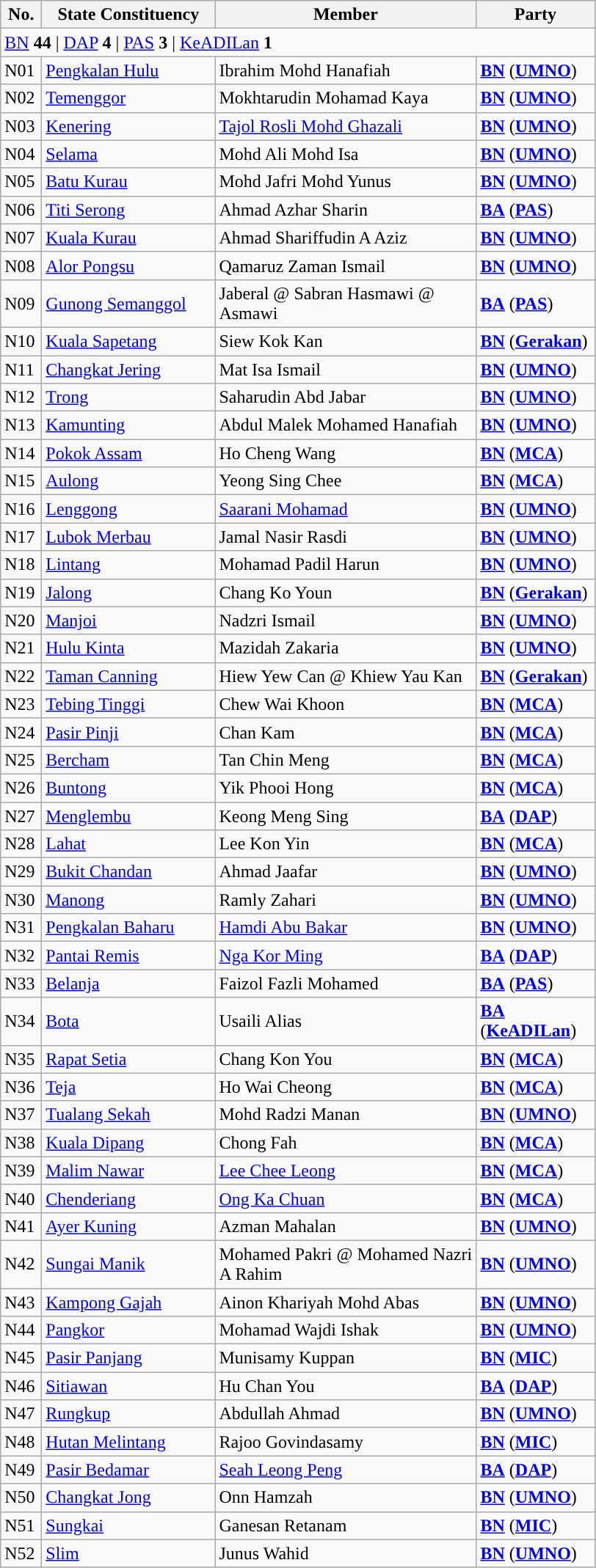<table class="wikitable sortable">
<tr>
<th style="width:30px;">No.</th>
<th style="width:150px;">State Constituency</th>
<th style="width:230px;">Member</th>
<th style="width:100px;">Party</th>
</tr>
<tr>
<td colspan="4"><a href='#'>BN</a> <strong>44</strong> | <a href='#'>DAP</a> <strong>4</strong> | <a href='#'>PAS</a> <strong>3</strong> | <a href='#'>KeADILan</a> <strong>1</strong></td>
</tr>
<tr>
<td>N01</td>
<td><a href='#'>Pengkalan Hulu</a></td>
<td>Ibrahim Mohd Hanafiah</td>
<td><strong><a href='#'>BN</a></strong> (<strong><a href='#'>UMNO</a></strong>)</td>
</tr>
<tr>
<td>N02</td>
<td><a href='#'>Temenggor</a></td>
<td>Mokhtarudin Mohamad Kaya</td>
<td><strong><a href='#'>BN</a></strong> (<strong><a href='#'>UMNO</a></strong>)</td>
</tr>
<tr>
<td>N03</td>
<td><a href='#'>Kenering</a></td>
<td><a href='#'>Tajol Rosli Mohd Ghazali</a></td>
<td><strong><a href='#'>BN</a></strong> (<strong><a href='#'>UMNO</a></strong>)</td>
</tr>
<tr>
<td>N04</td>
<td><a href='#'>Selama</a></td>
<td>Mohd Ali Mohd Isa</td>
<td><strong><a href='#'>BN</a></strong> (<strong><a href='#'>UMNO</a></strong>)</td>
</tr>
<tr>
<td>N05</td>
<td><a href='#'>Batu Kurau</a></td>
<td>Mohd Jafri Mohd Yunus</td>
<td><strong><a href='#'>BN</a></strong> (<strong><a href='#'>UMNO</a></strong>)</td>
</tr>
<tr>
<td>N06</td>
<td><a href='#'>Titi Serong</a></td>
<td>Ahmad Azhar Sharin</td>
<td><strong><a href='#'>BA</a></strong> (<strong><a href='#'>PAS</a></strong>)</td>
</tr>
<tr>
<td>N07</td>
<td><a href='#'>Kuala Kurau</a></td>
<td>Ahmad Shariffudin A Aziz</td>
<td><strong><a href='#'>BN</a></strong> (<strong><a href='#'>UMNO</a></strong>)</td>
</tr>
<tr>
<td>N08</td>
<td><a href='#'>Alor Pongsu</a></td>
<td>Qamaruz Zaman Ismail</td>
<td><strong><a href='#'>BN</a></strong> (<strong><a href='#'>UMNO</a></strong>)</td>
</tr>
<tr>
<td>N09</td>
<td><a href='#'>Gunong Semanggol</a></td>
<td>Jaberal @ Sabran Hasmawi @ Asmawi</td>
<td><strong><a href='#'>BA</a></strong> (<strong><a href='#'>PAS</a></strong>)</td>
</tr>
<tr>
<td>N10</td>
<td><a href='#'>Kuala Sapetang</a></td>
<td>Siew Kok Kan</td>
<td><strong><a href='#'>BN</a></strong> (<strong><a href='#'>Gerakan</a></strong>)</td>
</tr>
<tr>
<td>N11</td>
<td><a href='#'>Changkat Jering</a></td>
<td>Mat Isa Ismail</td>
<td><strong><a href='#'>BN</a></strong> (<strong><a href='#'>UMNO</a></strong>)</td>
</tr>
<tr>
<td>N12</td>
<td><a href='#'>Trong</a></td>
<td>Saharudin Abd Jabar</td>
<td><strong><a href='#'>BN</a></strong> (<strong><a href='#'>UMNO</a></strong>)</td>
</tr>
<tr>
<td>N13</td>
<td><a href='#'>Kamunting</a></td>
<td>Abdul Malek Mohamed Hanafiah</td>
<td><strong><a href='#'>BN</a></strong> (<strong><a href='#'>UMNO</a></strong>)</td>
</tr>
<tr>
<td>N14</td>
<td><a href='#'>Pokok Assam</a></td>
<td>Ho Cheng Wang</td>
<td><strong><a href='#'>BN</a></strong> (<strong><a href='#'>MCA</a></strong>)</td>
</tr>
<tr>
<td>N15</td>
<td><a href='#'>Aulong</a></td>
<td>Yeong Sing Chee</td>
<td><strong><a href='#'>BN</a></strong> (<strong><a href='#'>MCA</a></strong>)</td>
</tr>
<tr>
<td>N16</td>
<td><a href='#'>Lenggong</a></td>
<td><a href='#'>Saarani Mohamad</a></td>
<td><strong><a href='#'>BN</a></strong> (<strong><a href='#'>UMNO</a></strong>)</td>
</tr>
<tr>
<td>N17</td>
<td><a href='#'>Lubok Merbau</a></td>
<td>Jamal Nasir Rasdi</td>
<td><strong><a href='#'>BN</a></strong> (<strong><a href='#'>UMNO</a></strong>)</td>
</tr>
<tr>
<td>N18</td>
<td><a href='#'>Lintang</a></td>
<td>Mohamad Padil Harun</td>
<td><strong><a href='#'>BN</a></strong> (<strong><a href='#'>UMNO</a></strong>)</td>
</tr>
<tr>
<td>N19</td>
<td><a href='#'>Jalong</a></td>
<td>Chang Ko Youn</td>
<td><strong><a href='#'>BN</a></strong> (<strong><a href='#'>Gerakan</a></strong>)</td>
</tr>
<tr>
<td>N20</td>
<td><a href='#'>Manjoi</a></td>
<td>Nadzri Ismail</td>
<td><strong><a href='#'>BN</a></strong> (<strong><a href='#'>UMNO</a></strong>)</td>
</tr>
<tr>
<td>N21</td>
<td><a href='#'>Hulu Kinta</a></td>
<td>Mazidah Zakaria</td>
<td><strong><a href='#'>BN</a></strong> (<strong><a href='#'>UMNO</a></strong>)</td>
</tr>
<tr>
<td>N22</td>
<td><a href='#'>Taman Canning</a></td>
<td>Hiew Yew Can @ Khiew Yau Kan</td>
<td><strong><a href='#'>BN</a></strong> (<strong><a href='#'>Gerakan</a></strong>)</td>
</tr>
<tr>
<td>N23</td>
<td><a href='#'>Tebing Tinggi</a></td>
<td>Chew Wai Khoon</td>
<td><strong><a href='#'>BN</a></strong> (<strong><a href='#'>MCA</a></strong>)</td>
</tr>
<tr>
<td>N24</td>
<td><a href='#'>Pasir Pinji</a></td>
<td>Chan Kam</td>
<td><strong><a href='#'>BN</a></strong> (<strong><a href='#'>MCA</a></strong>)</td>
</tr>
<tr>
<td>N25</td>
<td><a href='#'>Bercham</a></td>
<td>Tan Chin Meng</td>
<td><strong><a href='#'>BN</a></strong> (<strong><a href='#'>MCA</a></strong>)</td>
</tr>
<tr>
<td>N26</td>
<td><a href='#'>Buntong</a></td>
<td>Yik Phooi Hong</td>
<td><strong><a href='#'>BN</a></strong> (<strong><a href='#'>MCA</a></strong>)</td>
</tr>
<tr>
<td>N27</td>
<td><a href='#'>Menglembu</a></td>
<td>Keong Meng Sing</td>
<td><strong><a href='#'>BA</a></strong> (<strong><a href='#'>DAP</a></strong>)</td>
</tr>
<tr>
<td>N28</td>
<td><a href='#'>Lahat</a></td>
<td>Lee Kon Yin</td>
<td><strong><a href='#'>BN</a></strong> (<strong><a href='#'>MCA</a></strong>)</td>
</tr>
<tr>
<td>N29</td>
<td><a href='#'>Bukit Chandan</a></td>
<td>Ahmad Jaafar</td>
<td><strong><a href='#'>BN</a></strong> (<strong><a href='#'>UMNO</a></strong>)</td>
</tr>
<tr>
<td>N30</td>
<td><a href='#'>Manong</a></td>
<td>Ramly Zahari</td>
<td><strong><a href='#'>BN</a></strong> (<strong><a href='#'>UMNO</a></strong>)</td>
</tr>
<tr>
<td>N31</td>
<td><a href='#'>Pengkalan Baharu</a></td>
<td><a href='#'>Hamdi Abu Bakar</a></td>
<td><strong><a href='#'>BN</a></strong> (<strong><a href='#'>UMNO</a></strong>)</td>
</tr>
<tr>
<td>N32</td>
<td><a href='#'>Pantai Remis</a></td>
<td><a href='#'>Nga Kor Ming</a></td>
<td><strong><a href='#'>BA</a></strong> (<strong><a href='#'>DAP</a></strong>)</td>
</tr>
<tr>
<td>N33</td>
<td><a href='#'>Belanja</a></td>
<td>Faizol Fazli Mohamed</td>
<td><strong><a href='#'>BA</a></strong> (<strong><a href='#'>PAS</a></strong>)</td>
</tr>
<tr>
<td>N34</td>
<td><a href='#'>Bota</a></td>
<td>Usaili Alias</td>
<td><strong><a href='#'>BA</a></strong> (<strong><a href='#'>KeADILan</a></strong>)</td>
</tr>
<tr>
<td>N35</td>
<td><a href='#'>Rapat Setia</a></td>
<td>Chang Kon You</td>
<td><strong><a href='#'>BN</a></strong> (<strong><a href='#'>MCA</a></strong>)</td>
</tr>
<tr>
<td>N36</td>
<td><a href='#'>Teja</a></td>
<td>Ho Wai Cheong</td>
<td><strong><a href='#'>BN</a></strong> (<strong><a href='#'>MCA</a></strong>)</td>
</tr>
<tr>
<td>N37</td>
<td><a href='#'>Tualang Sekah</a></td>
<td>Mohd Radzi Manan</td>
<td><strong><a href='#'>BN</a></strong> (<strong><a href='#'>UMNO</a></strong>)</td>
</tr>
<tr>
<td>N38</td>
<td><a href='#'>Kuala Dipang</a></td>
<td>Chong Fah</td>
<td><strong><a href='#'>BN</a></strong> (<strong><a href='#'>MCA</a></strong>)</td>
</tr>
<tr>
<td>N39</td>
<td><a href='#'>Malim Nawar</a></td>
<td><a href='#'>Lee Chee Leong</a></td>
<td><strong><a href='#'>BN</a></strong> (<strong><a href='#'>MCA</a></strong>)</td>
</tr>
<tr>
<td>N40</td>
<td><a href='#'>Chenderiang</a></td>
<td><a href='#'>Ong Ka Chuan</a></td>
<td><strong><a href='#'>BN</a></strong> (<strong><a href='#'>MCA</a></strong>)</td>
</tr>
<tr>
<td>N41</td>
<td><a href='#'>Ayer Kuning</a></td>
<td>Azman Mahalan</td>
<td><strong><a href='#'>BN</a></strong> (<strong><a href='#'>UMNO</a></strong>)</td>
</tr>
<tr>
<td>N42</td>
<td><a href='#'>Sungai Manik</a></td>
<td>Mohamed Pakri @ Mohamed Nazri A Rahim</td>
<td><strong><a href='#'>BN</a></strong> (<strong><a href='#'>UMNO</a></strong>)</td>
</tr>
<tr>
<td>N43</td>
<td><a href='#'>Kampong Gajah</a></td>
<td>Ainon Khariyah Mohd Abas</td>
<td><strong><a href='#'>BN</a></strong> (<strong><a href='#'>UMNO</a></strong>)</td>
</tr>
<tr>
<td>N44</td>
<td><a href='#'>Pangkor</a></td>
<td>Mohamad Wajdi Ishak</td>
<td><strong><a href='#'>BN</a></strong> (<strong><a href='#'>UMNO</a></strong>)</td>
</tr>
<tr>
<td>N45</td>
<td><a href='#'>Pasir Panjang</a></td>
<td>Munisamy Kuppan</td>
<td><strong><a href='#'>BN</a></strong> (<strong><a href='#'>MIC</a></strong>)</td>
</tr>
<tr>
<td>N46</td>
<td><a href='#'>Sitiawan</a></td>
<td>Hu Chan You</td>
<td><strong><a href='#'>BA</a></strong> (<strong><a href='#'>DAP</a></strong>)</td>
</tr>
<tr>
<td>N47</td>
<td><a href='#'>Rungkup</a></td>
<td>Abdullah Ahmad</td>
<td><strong><a href='#'>BN</a></strong> (<strong><a href='#'>UMNO</a></strong>)</td>
</tr>
<tr>
<td>N48</td>
<td><a href='#'>Hutan Melintang</a></td>
<td>Rajoo Govindasamy</td>
<td><strong><a href='#'>BN</a></strong> (<strong><a href='#'>MIC</a></strong>)</td>
</tr>
<tr>
<td>N49</td>
<td><a href='#'>Pasir Bedamar</a></td>
<td><a href='#'>Seah Leong Peng</a></td>
<td><strong><a href='#'>BA</a></strong> (<strong><a href='#'>DAP</a></strong>)</td>
</tr>
<tr>
<td>N50</td>
<td><a href='#'>Changkat Jong</a></td>
<td>Onn Hamzah</td>
<td><strong><a href='#'>BN</a></strong> (<strong><a href='#'>UMNO</a></strong>)</td>
</tr>
<tr>
<td>N51</td>
<td><a href='#'>Sungkai</a></td>
<td>Ganesan Retanam</td>
<td><strong><a href='#'>BN</a></strong> (<strong><a href='#'>MIC</a></strong>)</td>
</tr>
<tr>
<td>N52</td>
<td><a href='#'>Slim</a></td>
<td>Junus Wahid</td>
<td><strong><a href='#'>BN</a></strong> (<strong><a href='#'>UMNO</a></strong>)</td>
</tr>
</table>
